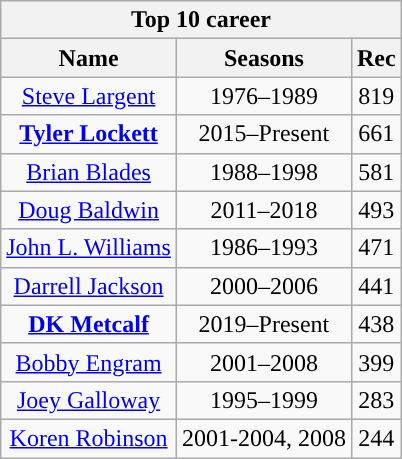<table class="wikitable" style="text-align:center">
<tr>
<th colspan="3"><strong>Top 10 career</strong></th>
</tr>
<tr>
<th><strong>Name</strong></th>
<th><strong>Seasons</strong></th>
<th><strong>Rec</strong></th>
</tr>
<tr>
<td><a href='#'>Steve Largent</a></td>
<td>1976–1989</td>
<td>819</td>
</tr>
<tr>
<td><strong><a href='#'>Tyler Lockett</a></strong></td>
<td>2015–Present</td>
<td>661</td>
</tr>
<tr>
<td><a href='#'>Brian Blades</a></td>
<td>1988–1998</td>
<td>581</td>
</tr>
<tr>
<td><a href='#'>Doug Baldwin</a></td>
<td>2011–2018</td>
<td>493</td>
</tr>
<tr>
<td><a href='#'>John L. Williams</a></td>
<td>1986–1993</td>
<td>471</td>
</tr>
<tr>
<td><a href='#'>Darrell Jackson</a></td>
<td>2000–2006</td>
<td>441</td>
</tr>
<tr>
<td><strong><a href='#'>DK Metcalf</a></strong></td>
<td>2019–Present</td>
<td>438</td>
</tr>
<tr>
<td><a href='#'>Bobby Engram</a></td>
<td>2001–2008</td>
<td>399</td>
</tr>
<tr>
<td><a href='#'>Joey Galloway</a></td>
<td>1995–1999</td>
<td>283</td>
</tr>
<tr>
<td><a href='#'>Koren Robinson</a></td>
<td>2001-2004, 2008</td>
<td>244</td>
</tr>
</table>
